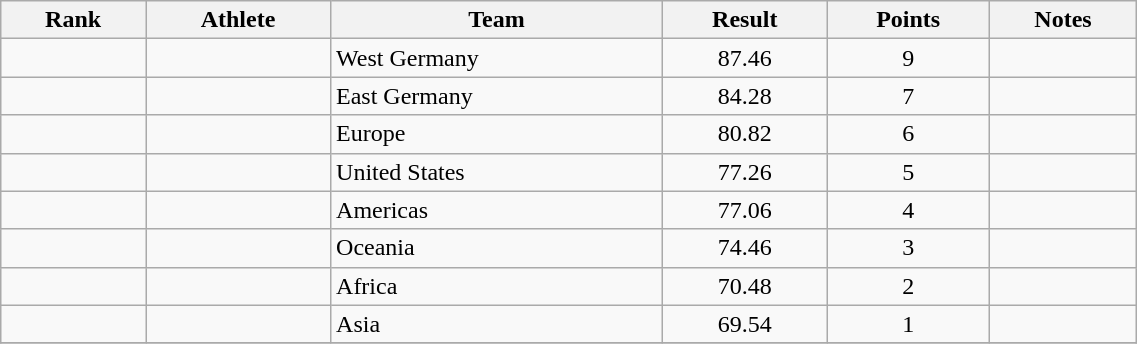<table class="wikitable sortable" style="text-align:center" width="60%">
<tr>
<th>Rank</th>
<th>Athlete</th>
<th>Team</th>
<th>Result</th>
<th>Points</th>
<th>Notes</th>
</tr>
<tr>
<td></td>
<td align="left"></td>
<td align=left>West Germany</td>
<td>87.46</td>
<td>9</td>
<td></td>
</tr>
<tr>
<td></td>
<td align="left"></td>
<td align=left>East Germany</td>
<td>84.28</td>
<td>7</td>
<td></td>
</tr>
<tr>
<td></td>
<td align="left"></td>
<td align=left>Europe</td>
<td>80.82</td>
<td>6</td>
<td></td>
</tr>
<tr>
<td></td>
<td align="left"></td>
<td align=left>United States</td>
<td>77.26</td>
<td>5</td>
<td></td>
</tr>
<tr>
<td></td>
<td align="left"></td>
<td align=left>Americas</td>
<td>77.06</td>
<td>4</td>
<td></td>
</tr>
<tr>
<td></td>
<td align="left"></td>
<td align=left>Oceania</td>
<td>74.46</td>
<td>3</td>
<td></td>
</tr>
<tr>
<td></td>
<td align="left"></td>
<td align=left>Africa</td>
<td>70.48</td>
<td>2</td>
<td></td>
</tr>
<tr>
<td></td>
<td align="left"></td>
<td align=left>Asia</td>
<td>69.54</td>
<td>1</td>
<td></td>
</tr>
<tr>
</tr>
</table>
